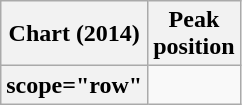<table class="wikitable sortable plainrowheaders">
<tr>
<th scope="col">Chart (2014)</th>
<th scope="col">Peak<br>position</th>
</tr>
<tr>
<th>scope="row"</th>
</tr>
</table>
